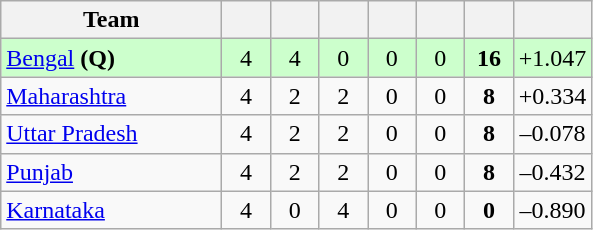<table class="wikitable" style="text-align:center">
<tr>
<th style="width:140px;">Team</th>
<th style="width:25px;"></th>
<th style="width:25px;"></th>
<th style="width:25px;"></th>
<th style="width:25px;"></th>
<th style="width:25px;"></th>
<th style="width:25px;"></th>
<th style="width:40px;"></th>
</tr>
<tr style="background:#cfc;">
<td style="text-align:left"><a href='#'>Bengal</a> <strong>(Q)</strong></td>
<td>4</td>
<td>4</td>
<td>0</td>
<td>0</td>
<td>0</td>
<td><strong>16</strong></td>
<td>+1.047</td>
</tr>
<tr>
<td style="text-align:left"><a href='#'>Maharashtra</a></td>
<td>4</td>
<td>2</td>
<td>2</td>
<td>0</td>
<td>0</td>
<td><strong>8</strong></td>
<td>+0.334</td>
</tr>
<tr>
<td style="text-align:left"><a href='#'>Uttar Pradesh</a></td>
<td>4</td>
<td>2</td>
<td>2</td>
<td>0</td>
<td>0</td>
<td><strong>8</strong></td>
<td>–0.078</td>
</tr>
<tr>
<td style="text-align:left"><a href='#'>Punjab</a></td>
<td>4</td>
<td>2</td>
<td>2</td>
<td>0</td>
<td>0</td>
<td><strong>8</strong></td>
<td>–0.432</td>
</tr>
<tr>
<td style="text-align:left"><a href='#'>Karnataka</a></td>
<td>4</td>
<td>0</td>
<td>4</td>
<td>0</td>
<td>0</td>
<td><strong>0</strong></td>
<td>–0.890</td>
</tr>
</table>
